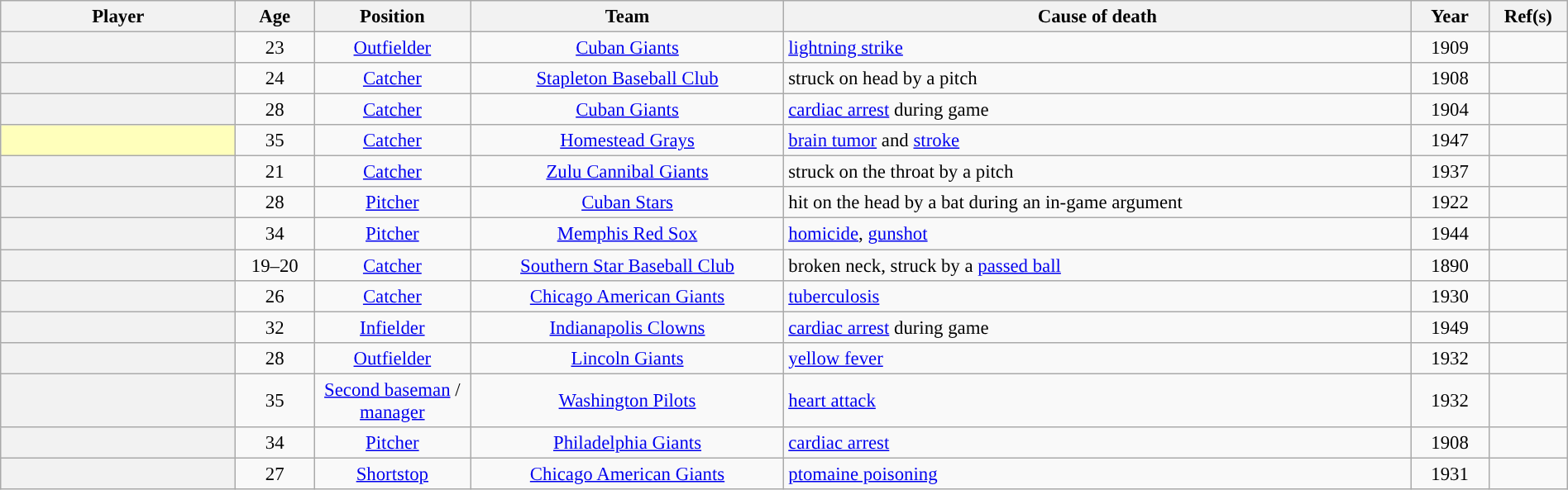<table class="wikitable sortable plainrowheaders" style="width: 100%; font-size:95%; text-align:center;">
<tr>
<th scope="col" style="width: 15%;">Player</th>
<th scope="col" style="width: 5%;">Age</th>
<th scope="col" style="width: 10%;">Position</th>
<th scope="col" style="width: 20%;">Team</th>
<th scope="col" style="width: 40%;">Cause of death</th>
<th scope="col" style="width: 5%;">Year</th>
<th scope="col" class=unsortable style="width: 5%;">Ref(s)</th>
</tr>
<tr>
<th scope="row" style="text-align:center"></th>
<td>23</td>
<td><a href='#'>Outfielder</a></td>
<td><a href='#'>Cuban Giants</a></td>
<td align=left><a href='#'>lightning strike</a></td>
<td>1909</td>
<td></td>
</tr>
<tr>
<th scope="row" style="text-align:center"></th>
<td>24</td>
<td><a href='#'>Catcher</a></td>
<td><a href='#'>Stapleton Baseball Club</a></td>
<td align=left>struck on head by a pitch</td>
<td>1908</td>
<td></td>
</tr>
<tr>
<th scope="row" style="text-align:center"></th>
<td>28</td>
<td><a href='#'>Catcher</a></td>
<td><a href='#'>Cuban Giants</a></td>
<td align=left><a href='#'>cardiac arrest</a> during game</td>
<td>1904</td>
<td></td>
</tr>
<tr>
<td style="background:#ffb;"></td>
<td>35</td>
<td><a href='#'>Catcher</a></td>
<td><a href='#'>Homestead Grays</a></td>
<td align=left><a href='#'>brain tumor</a> and <a href='#'>stroke</a></td>
<td>1947</td>
<td></td>
</tr>
<tr>
<th scope="row" style="text-align:center"></th>
<td>21</td>
<td><a href='#'>Catcher</a></td>
<td><a href='#'>Zulu Cannibal Giants</a></td>
<td align=left>struck on the throat by a pitch</td>
<td>1937</td>
<td></td>
</tr>
<tr>
<th scope="row" style="text-align:center"></th>
<td>28</td>
<td><a href='#'>Pitcher</a></td>
<td><a href='#'>Cuban Stars</a></td>
<td align=left>hit on the head by a bat during an in-game argument</td>
<td>1922</td>
<td></td>
</tr>
<tr>
<th scope="row" style="text-align:center"></th>
<td>34</td>
<td><a href='#'>Pitcher</a></td>
<td><a href='#'>Memphis Red Sox</a></td>
<td align=left><a href='#'>homicide</a>, <a href='#'>gunshot</a></td>
<td>1944</td>
<td></td>
</tr>
<tr>
<th scope="row" style="text-align:center"></th>
<td>19–20</td>
<td><a href='#'>Catcher</a></td>
<td><a href='#'>Southern Star Baseball Club</a></td>
<td align=left>broken neck, struck by a <a href='#'>passed ball</a></td>
<td>1890</td>
<td></td>
</tr>
<tr>
<th scope="row" style="text-align:center"></th>
<td>26</td>
<td><a href='#'>Catcher</a></td>
<td><a href='#'>Chicago American Giants</a></td>
<td align=left><a href='#'>tuberculosis</a></td>
<td>1930</td>
<td></td>
</tr>
<tr>
<th scope="row" style="text-align:center"></th>
<td>32</td>
<td><a href='#'>Infielder</a></td>
<td><a href='#'>Indianapolis Clowns</a></td>
<td align=left><a href='#'>cardiac arrest</a> during game</td>
<td>1949</td>
<td></td>
</tr>
<tr>
<th scope="row" style="text-align:center"></th>
<td>28</td>
<td><a href='#'>Outfielder</a></td>
<td><a href='#'>Lincoln Giants</a></td>
<td align=left><a href='#'>yellow fever</a></td>
<td>1932</td>
<td></td>
</tr>
<tr>
<th scope="row" style="text-align:center"></th>
<td>35</td>
<td><a href='#'>Second baseman</a> / <a href='#'>manager</a></td>
<td><a href='#'>Washington Pilots</a></td>
<td align=left><a href='#'>heart attack</a></td>
<td>1932</td>
<td></td>
</tr>
<tr>
<th scope="row" style="text-align:center"></th>
<td>34</td>
<td><a href='#'>Pitcher</a></td>
<td><a href='#'>Philadelphia Giants</a></td>
<td align=left><a href='#'>cardiac arrest</a></td>
<td>1908</td>
<td></td>
</tr>
<tr>
<th scope="row" style="text-align:center"></th>
<td>27</td>
<td><a href='#'>Shortstop</a></td>
<td><a href='#'>Chicago American Giants</a></td>
<td align=left><a href='#'>ptomaine poisoning</a></td>
<td>1931</td>
<td></td>
</tr>
</table>
